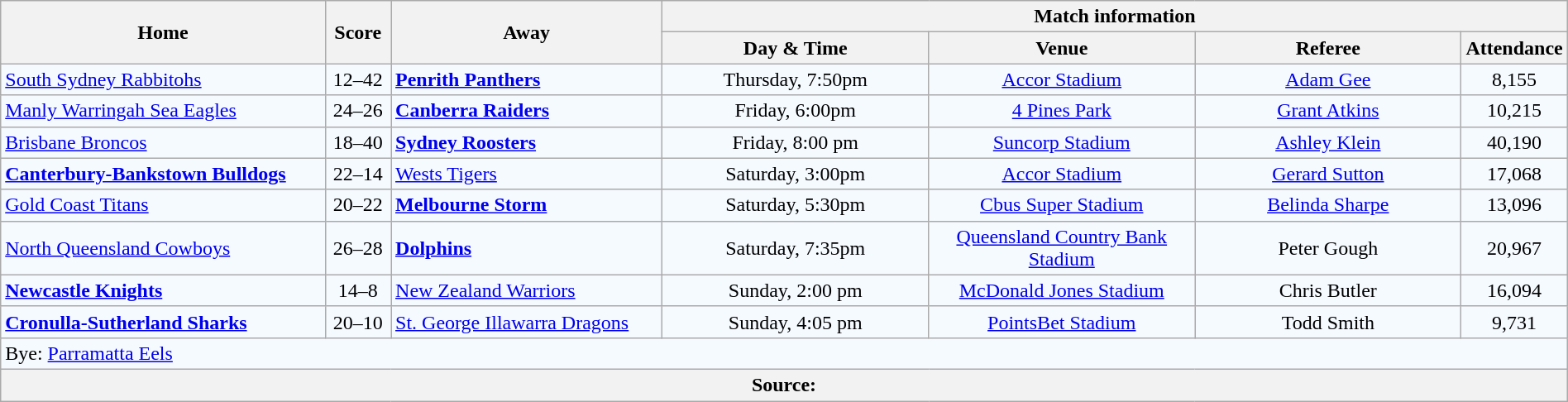<table class="wikitable" style="border-collapse:collapse; text-align:center; width:100%;">
<tr style="text-align:center; background:#f5faff;"  style="background:#c1d8ff;">
<th rowspan="2">Home</th>
<th rowspan="2">Score</th>
<th rowspan="2">Away</th>
<th colspan="4">Match information</th>
</tr>
<tr>
<th width="17%">Day & Time</th>
<th width="17%">Venue</th>
<th width="17%">Referee</th>
<th width="5%">Attendance</th>
</tr>
<tr style="text-align:center; background:#f5faff;">
<td align="left"> <a href='#'>South Sydney Rabbitohs</a></td>
<td>12–42</td>
<td align="left"><strong> <a href='#'>Penrith Panthers</a></strong></td>
<td>Thursday, 7:50pm</td>
<td><a href='#'>Accor Stadium</a></td>
<td><a href='#'>Adam Gee</a></td>
<td>8,155</td>
</tr>
<tr style="text-align:center; background:#f5faff;">
<td align="left"> <a href='#'>Manly Warringah Sea Eagles</a></td>
<td>24–26</td>
<td align="left"><strong> <a href='#'>Canberra Raiders</a></strong></td>
<td>Friday, 6:00pm</td>
<td><a href='#'>4 Pines Park</a></td>
<td><a href='#'>Grant Atkins</a></td>
<td>10,215</td>
</tr>
<tr style="text-align:center; background:#f5faff;">
<td align="left"> <a href='#'>Brisbane Broncos</a></td>
<td>18–40</td>
<td align="left"><strong> <a href='#'>Sydney Roosters</a></strong></td>
<td>Friday, 8:00 pm</td>
<td><a href='#'>Suncorp Stadium</a></td>
<td><a href='#'>Ashley Klein</a></td>
<td>40,190</td>
</tr>
<tr style="text-align:center; background:#f5faff;">
<td align="left"><strong> <a href='#'>Canterbury-Bankstown Bulldogs</a></strong></td>
<td>22–14</td>
<td align="left"> <a href='#'>Wests Tigers</a></td>
<td>Saturday, 3:00pm</td>
<td><a href='#'>Accor Stadium</a></td>
<td><a href='#'>Gerard Sutton</a></td>
<td>17,068</td>
</tr>
<tr style="text-align:center; background:#f5faff;">
<td align="left"> <a href='#'>Gold Coast Titans</a></td>
<td>20–22</td>
<td align="left"><strong> <a href='#'>Melbourne Storm</a></strong></td>
<td>Saturday, 5:30pm</td>
<td><a href='#'>Cbus Super Stadium</a></td>
<td><a href='#'>Belinda Sharpe</a></td>
<td>13,096</td>
</tr>
<tr style="text-align:center; background:#f5faff;">
<td align="left"> <a href='#'>North Queensland Cowboys</a></td>
<td>26–28</td>
<td align="left"><strong> <a href='#'>Dolphins</a></strong></td>
<td>Saturday, 7:35pm</td>
<td><a href='#'>Queensland Country Bank Stadium</a></td>
<td>Peter Gough</td>
<td>20,967</td>
</tr>
<tr style="text-align:center; background:#f5faff;">
<td align="left"><strong> <a href='#'>Newcastle Knights</a></strong></td>
<td>14–8</td>
<td align="left"> <a href='#'>New Zealand Warriors</a></td>
<td>Sunday, 2:00 pm</td>
<td><a href='#'>McDonald Jones Stadium</a></td>
<td>Chris Butler</td>
<td>16,094</td>
</tr>
<tr style="text-align:center; background:#f5faff;">
<td align="left"><strong> <a href='#'>Cronulla-Sutherland Sharks</a></strong></td>
<td>20–10</td>
<td align="left"> <a href='#'>St. George Illawarra Dragons</a></td>
<td>Sunday, 4:05 pm</td>
<td><a href='#'>PointsBet Stadium</a></td>
<td>Todd Smith</td>
<td>9,731</td>
</tr>
<tr style="text-align:center; background:#f5faff;">
<td colspan="7" align="left">Bye:  <a href='#'>Parramatta Eels</a></td>
</tr>
<tr>
<th colspan="7" align="left">Source:</th>
</tr>
</table>
